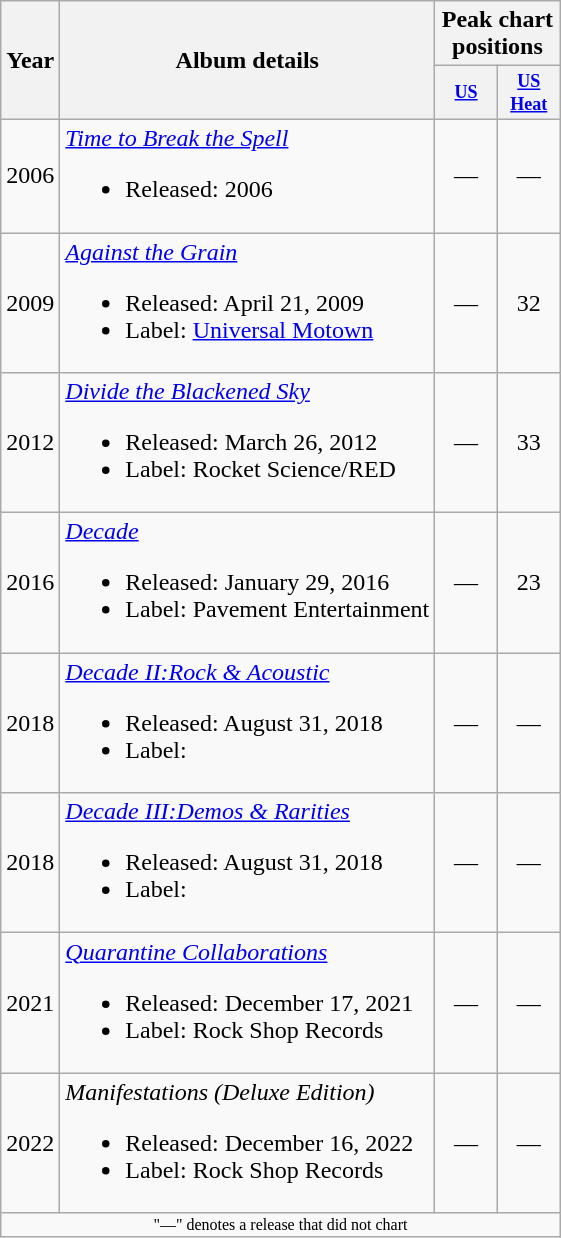<table class="wikitable" style="text-align:center;">
<tr>
<th rowspan=2>Year</th>
<th rowspan=2>Album details</th>
<th colspan=2>Peak chart positions</th>
</tr>
<tr>
<th style="width:3em;font-size:75%"><a href='#'>US</a></th>
<th style="width:3em;font-size:75%"><a href='#'>US<br>Heat</a><br></th>
</tr>
<tr>
<td>2006</td>
<td style="text-align:left;"><em><a href='#'>Time to Break the Spell</a></em><br><ul><li>Released: 2006</li></ul></td>
<td>—</td>
<td>—</td>
</tr>
<tr>
<td>2009</td>
<td style="text-align:left;"><em><a href='#'>Against the Grain</a></em><br><ul><li>Released: April 21, 2009</li><li>Label: <a href='#'>Universal Motown</a></li></ul></td>
<td>—</td>
<td>32</td>
</tr>
<tr>
<td>2012</td>
<td style="text-align:left;"><em><a href='#'>Divide the Blackened Sky</a></em><br><ul><li>Released: March 26, 2012</li><li>Label: Rocket Science/RED</li></ul></td>
<td>—</td>
<td>33</td>
</tr>
<tr>
<td>2016</td>
<td style="text-align:left;"><em><a href='#'>Decade</a></em><br><ul><li>Released: January 29, 2016</li><li>Label: Pavement Entertainment</li></ul></td>
<td>—</td>
<td>23</td>
</tr>
<tr>
<td>2018</td>
<td style="text-align:left;"><em><a href='#'>Decade II:Rock & Acoustic</a></em><br><ul><li>Released: August 31, 2018</li><li>Label:</li></ul></td>
<td>—</td>
<td>—</td>
</tr>
<tr>
<td>2018</td>
<td style="text-align:left;"><em><a href='#'>Decade III:Demos & Rarities</a></em><br><ul><li>Released: August 31, 2018</li><li>Label:</li></ul></td>
<td>—</td>
<td>—</td>
</tr>
<tr>
<td>2021</td>
<td style="text-align:left;"><em><a href='#'>Quarantine Collaborations</a></em><br><ul><li>Released: December 17, 2021</li><li>Label: Rock Shop Records</li></ul></td>
<td>—</td>
<td>—</td>
</tr>
<tr>
<td>2022</td>
<td style="text-align:left;"><em>Manifestations (Deluxe Edition)</em><br><ul><li>Released: December 16, 2022</li><li>Label: Rock Shop Records</li></ul></td>
<td>—</td>
<td>—</td>
</tr>
<tr>
<td colspan=5 style="font-size:8pt">"—" denotes a release that did not chart</td>
</tr>
</table>
